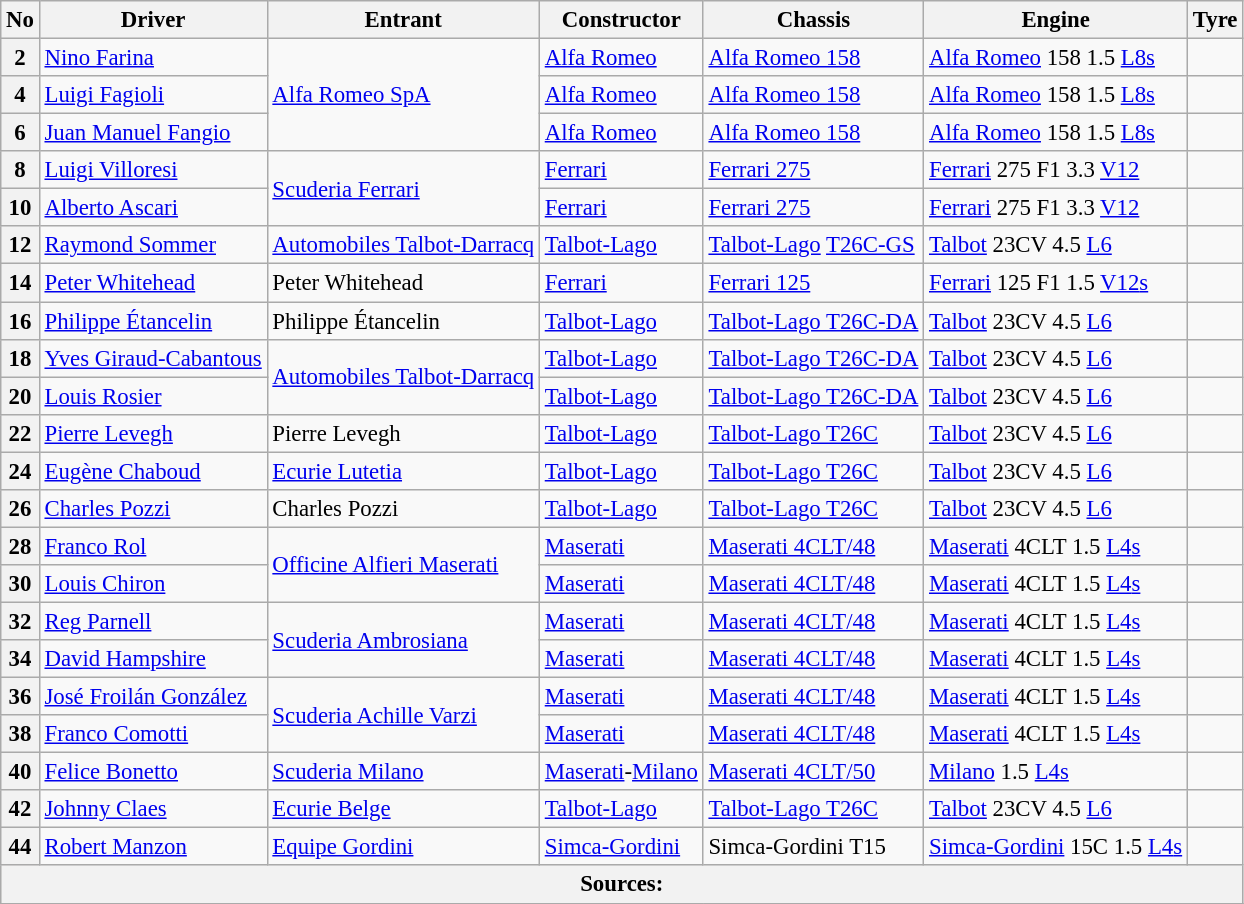<table class="wikitable sortable" style="font-size: 95%;">
<tr>
<th>No</th>
<th>Driver</th>
<th>Entrant</th>
<th>Constructor</th>
<th>Chassis</th>
<th>Engine</th>
<th>Tyre</th>
</tr>
<tr>
<th>2</th>
<td> <a href='#'>Nino Farina</a></td>
<td rowspan=3><a href='#'>Alfa Romeo SpA</a></td>
<td><a href='#'>Alfa Romeo</a></td>
<td><a href='#'>Alfa Romeo 158</a></td>
<td><a href='#'>Alfa Romeo</a> 158 1.5 <a href='#'>L8</a><a href='#'>s</a></td>
<td align="center"></td>
</tr>
<tr>
<th>4</th>
<td> <a href='#'>Luigi Fagioli</a></td>
<td><a href='#'>Alfa Romeo</a></td>
<td><a href='#'>Alfa Romeo 158</a></td>
<td><a href='#'>Alfa Romeo</a> 158 1.5 <a href='#'>L8</a><a href='#'>s</a></td>
<td align="center"></td>
</tr>
<tr>
<th>6</th>
<td> <a href='#'>Juan Manuel Fangio</a></td>
<td><a href='#'>Alfa Romeo</a></td>
<td><a href='#'>Alfa Romeo 158</a></td>
<td><a href='#'>Alfa Romeo</a> 158 1.5 <a href='#'>L8</a><a href='#'>s</a></td>
<td align="center"></td>
</tr>
<tr>
<th>8</th>
<td> <a href='#'>Luigi Villoresi</a></td>
<td rowspan=2><a href='#'>Scuderia Ferrari</a></td>
<td><a href='#'>Ferrari</a></td>
<td><a href='#'>Ferrari 275</a></td>
<td><a href='#'>Ferrari</a> 275 F1 3.3 <a href='#'>V12</a></td>
<td align="center"></td>
</tr>
<tr>
<th>10</th>
<td> <a href='#'>Alberto Ascari</a></td>
<td><a href='#'>Ferrari</a></td>
<td><a href='#'>Ferrari 275</a></td>
<td><a href='#'>Ferrari</a> 275 F1 3.3 <a href='#'>V12</a></td>
<td align="center"></td>
</tr>
<tr>
<th>12</th>
<td> <a href='#'>Raymond Sommer</a></td>
<td><a href='#'>Automobiles Talbot-Darracq</a></td>
<td><a href='#'>Talbot-Lago</a></td>
<td><a href='#'>Talbot-Lago</a> <a href='#'>T26C-GS</a></td>
<td><a href='#'>Talbot</a> 23CV 4.5 <a href='#'>L6</a></td>
<td align="center"></td>
</tr>
<tr>
<th>14</th>
<td> <a href='#'>Peter Whitehead</a></td>
<td>Peter Whitehead</td>
<td><a href='#'>Ferrari</a></td>
<td><a href='#'>Ferrari 125</a></td>
<td><a href='#'>Ferrari</a> 125 F1 1.5 <a href='#'>V12</a><a href='#'>s</a></td>
<td align="center"></td>
</tr>
<tr>
<th>16</th>
<td> <a href='#'>Philippe Étancelin</a></td>
<td>Philippe Étancelin</td>
<td><a href='#'>Talbot-Lago</a></td>
<td><a href='#'>Talbot-Lago T26C-DA</a></td>
<td><a href='#'>Talbot</a> 23CV 4.5 <a href='#'>L6</a></td>
<td align="center"></td>
</tr>
<tr>
<th>18</th>
<td> <a href='#'>Yves Giraud-Cabantous</a></td>
<td rowspan=2><a href='#'>Automobiles Talbot-Darracq</a></td>
<td><a href='#'>Talbot-Lago</a></td>
<td><a href='#'>Talbot-Lago T26C-DA</a></td>
<td><a href='#'>Talbot</a> 23CV 4.5 <a href='#'>L6</a></td>
<td align="center"></td>
</tr>
<tr>
<th>20</th>
<td> <a href='#'>Louis Rosier</a></td>
<td><a href='#'>Talbot-Lago</a></td>
<td><a href='#'>Talbot-Lago T26C-DA</a></td>
<td><a href='#'>Talbot</a> 23CV 4.5 <a href='#'>L6</a></td>
<td align="center"></td>
</tr>
<tr>
<th>22</th>
<td> <a href='#'>Pierre Levegh</a></td>
<td>Pierre Levegh</td>
<td><a href='#'>Talbot-Lago</a></td>
<td><a href='#'>Talbot-Lago T26C</a></td>
<td><a href='#'>Talbot</a> 23CV 4.5 <a href='#'>L6</a></td>
<td align="center"></td>
</tr>
<tr>
<th>24</th>
<td> <a href='#'>Eugène Chaboud</a></td>
<td><a href='#'>Ecurie Lutetia</a></td>
<td><a href='#'>Talbot-Lago</a></td>
<td><a href='#'>Talbot-Lago T26C</a></td>
<td><a href='#'>Talbot</a> 23CV 4.5 <a href='#'>L6</a></td>
<td align="center"></td>
</tr>
<tr>
<th>26</th>
<td> <a href='#'>Charles Pozzi</a></td>
<td>Charles Pozzi</td>
<td><a href='#'>Talbot-Lago</a></td>
<td><a href='#'>Talbot-Lago T26C</a></td>
<td><a href='#'>Talbot</a> 23CV 4.5 <a href='#'>L6</a></td>
<td align="center"></td>
</tr>
<tr>
<th>28</th>
<td> <a href='#'>Franco Rol</a></td>
<td rowspan=2><a href='#'>Officine Alfieri Maserati</a></td>
<td><a href='#'>Maserati</a></td>
<td><a href='#'>Maserati 4CLT/48</a></td>
<td><a href='#'>Maserati</a> 4CLT 1.5 <a href='#'>L4</a><a href='#'>s</a></td>
<td align="center"></td>
</tr>
<tr>
<th>30</th>
<td> <a href='#'>Louis Chiron</a></td>
<td><a href='#'>Maserati</a></td>
<td><a href='#'>Maserati 4CLT/48</a></td>
<td><a href='#'>Maserati</a> 4CLT 1.5 <a href='#'>L4</a><a href='#'>s</a></td>
<td align="center"></td>
</tr>
<tr>
<th>32</th>
<td> <a href='#'>Reg Parnell</a></td>
<td rowspan=2><a href='#'>Scuderia Ambrosiana</a></td>
<td><a href='#'>Maserati</a></td>
<td><a href='#'>Maserati 4CLT/48</a></td>
<td><a href='#'>Maserati</a> 4CLT 1.5 <a href='#'>L4</a><a href='#'>s</a></td>
<td align="center"></td>
</tr>
<tr>
<th>34</th>
<td> <a href='#'>David Hampshire</a></td>
<td><a href='#'>Maserati</a></td>
<td><a href='#'>Maserati 4CLT/48</a></td>
<td><a href='#'>Maserati</a> 4CLT 1.5 <a href='#'>L4</a><a href='#'>s</a></td>
<td align="center"></td>
</tr>
<tr>
<th>36</th>
<td> <a href='#'>José Froilán González</a></td>
<td rowspan=2><a href='#'>Scuderia Achille Varzi</a></td>
<td><a href='#'>Maserati</a></td>
<td><a href='#'>Maserati 4CLT/48</a></td>
<td><a href='#'>Maserati</a> 4CLT 1.5 <a href='#'>L4</a><a href='#'>s</a></td>
<td align="center"></td>
</tr>
<tr>
<th>38</th>
<td> <a href='#'>Franco Comotti</a></td>
<td><a href='#'>Maserati</a></td>
<td><a href='#'>Maserati 4CLT/48</a></td>
<td><a href='#'>Maserati</a> 4CLT 1.5 <a href='#'>L4</a><a href='#'>s</a></td>
<td align="center"></td>
</tr>
<tr>
<th>40</th>
<td> <a href='#'>Felice Bonetto</a></td>
<td><a href='#'>Scuderia Milano</a></td>
<td><a href='#'>Maserati</a>-<a href='#'>Milano</a></td>
<td><a href='#'>Maserati 4CLT/50</a></td>
<td><a href='#'>Milano</a> 1.5 <a href='#'>L4</a><a href='#'>s</a></td>
<td align="center"></td>
</tr>
<tr>
<th>42</th>
<td> <a href='#'>Johnny Claes</a></td>
<td><a href='#'>Ecurie Belge</a></td>
<td><a href='#'>Talbot-Lago</a></td>
<td><a href='#'>Talbot-Lago T26C</a></td>
<td><a href='#'>Talbot</a> 23CV 4.5 <a href='#'>L6</a></td>
<td align="center"></td>
</tr>
<tr>
<th>44</th>
<td> <a href='#'>Robert Manzon</a></td>
<td><a href='#'>Equipe Gordini</a></td>
<td><a href='#'>Simca-Gordini</a></td>
<td>Simca-Gordini T15</td>
<td><a href='#'>Simca-Gordini</a> 15C 1.5 <a href='#'>L4</a><a href='#'>s</a></td>
<td align="center"></td>
</tr>
<tr style="background-color:#E5E4E2" align="center">
<th colspan=7>Sources: </th>
</tr>
<tr>
</tr>
</table>
